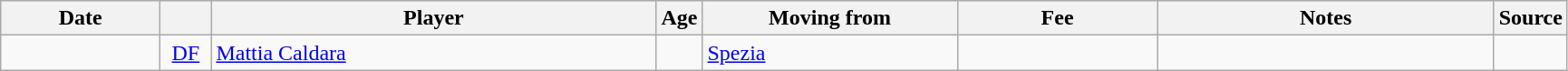<table class="wikitable sortable">
<tr>
<th style="width:110px">Date</th>
<th style="width:30px"></th>
<th style="width:320px">Player</th>
<th style="width:20px">Age</th>
<th style="width:180px">Moving from</th>
<th style="width:140px">Fee</th>
<th style="width:240px" class="unsortable">Notes</th>
<th style="width:35px">Source</th>
</tr>
<tr>
<td></td>
<td style="text-align:center"><a href='#'>DF</a></td>
<td> <a href='#'>Mattia Caldara</a></td>
<td style="text-align:center"></td>
<td> <a href='#'>Spezia</a></td>
<td style="text-align:center"></td>
<td style="text-align:center"></td>
<td></td>
</tr>
</table>
